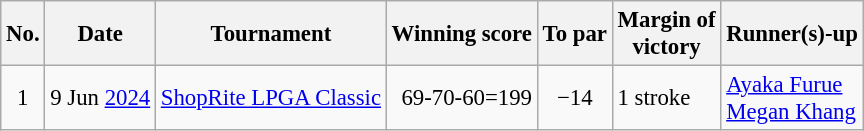<table class="wikitable " style="font-size:95%;">
<tr>
<th>No.</th>
<th>Date</th>
<th>Tournament</th>
<th>Winning score</th>
<th>To par</th>
<th>Margin of<br>victory</th>
<th>Runner(s)-up</th>
</tr>
<tr>
<td align=center>1</td>
<td align=right>9 Jun <a href='#'>2024</a></td>
<td><a href='#'>ShopRite LPGA Classic</a></td>
<td align=right>69-70-60=199</td>
<td align=center>−14</td>
<td>1 stroke</td>
<td> <a href='#'>Ayaka Furue</a><br> <a href='#'>Megan Khang</a></td>
</tr>
</table>
